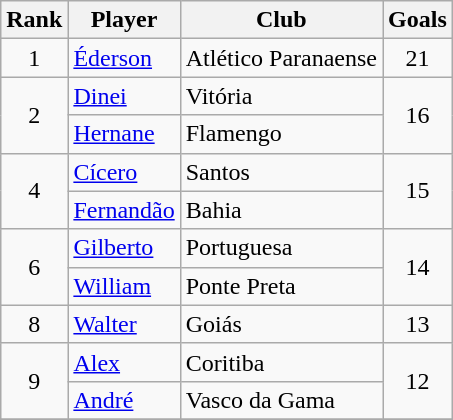<table class="wikitable sortable" style="text-align:center">
<tr>
<th>Rank</th>
<th>Player</th>
<th>Club</th>
<th>Goals</th>
</tr>
<tr>
<td rowspan="1">1</td>
<td align="left"> <a href='#'>Éderson</a></td>
<td align="left">Atlético Paranaense</td>
<td rowspan="1">21</td>
</tr>
<tr>
<td rowspan="2">2</td>
<td align="left"> <a href='#'>Dinei</a></td>
<td align="left">Vitória</td>
<td rowspan="2">16</td>
</tr>
<tr>
<td align="left"> <a href='#'>Hernane</a></td>
<td align="left">Flamengo</td>
</tr>
<tr>
<td rowspan="2">4</td>
<td align="left"> <a href='#'>Cícero</a></td>
<td align="left">Santos</td>
<td rowspan="2">15</td>
</tr>
<tr>
<td align="left"> <a href='#'>Fernandão</a></td>
<td align="left">Bahia</td>
</tr>
<tr>
<td rowspan="2">6</td>
<td align="left"> <a href='#'>Gilberto</a></td>
<td align="left">Portuguesa</td>
<td rowspan="2">14</td>
</tr>
<tr>
<td align="left"> <a href='#'>William</a></td>
<td align="left">Ponte Preta</td>
</tr>
<tr>
<td rowspan="1">8</td>
<td align="left"> <a href='#'>Walter</a></td>
<td align="left">Goiás</td>
<td rowspan="1">13</td>
</tr>
<tr>
<td rowspan="2">9</td>
<td align="left"> <a href='#'>Alex</a></td>
<td align="left">Coritiba</td>
<td rowspan="2">12</td>
</tr>
<tr>
<td align="left"> <a href='#'>André</a></td>
<td align="left">Vasco da Gama</td>
</tr>
<tr>
</tr>
</table>
